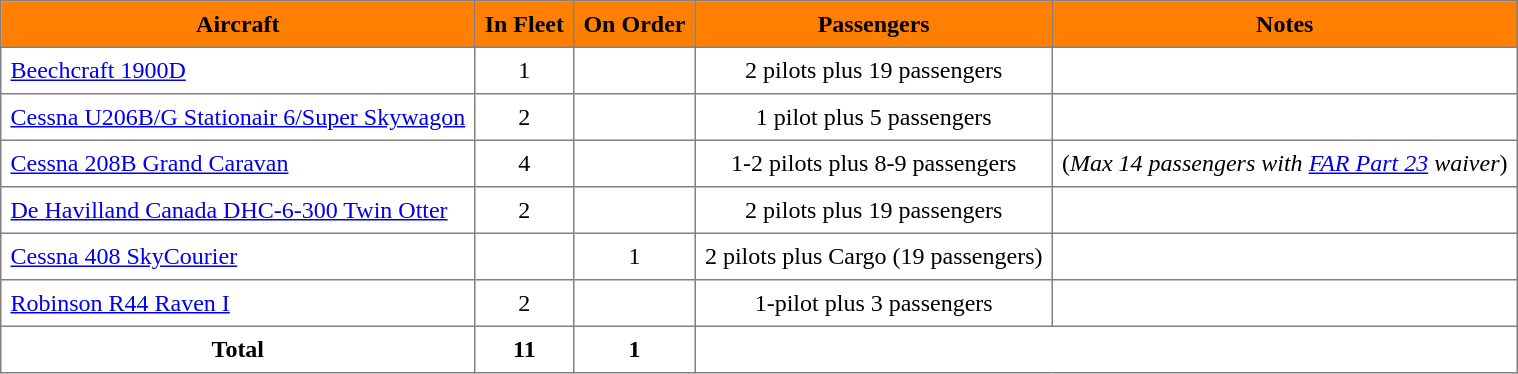<table class="toccolours" border="1" cellpadding="6" style="border-collapse:collapse;margin:auto;">
<tr style="background:#ff8000;">
<th>Aircraft</th>
<th>In Fleet</th>
<th>On Order</th>
<th>Passengers</th>
<th>Notes</th>
</tr>
<tr>
<td><a href='#'>Beechcraft 1900D</a></td>
<td align=center>1</td>
<td align=center></td>
<td align=center>2 pilots plus 19 passengers</td>
<td align=center></td>
</tr>
<tr>
<td><a href='#'>Cessna U206B/G Stationair 6/Super Skywagon</a></td>
<td align=center>2</td>
<td align=center></td>
<td align=center>1 pilot plus 5 passengers</td>
<td align=center></td>
</tr>
<tr>
<td><a href='#'>Cessna 208B Grand Caravan</a></td>
<td align=center>4</td>
<td align=center></td>
<td align=center>1-2 pilots plus 8-9 passengers</td>
<td align=center>(<em>Max 14 passengers with <a href='#'>FAR Part 23</a> waiver</em>)</td>
</tr>
<tr>
<td><a href='#'>De Havilland Canada DHC-6-300 Twin Otter</a></td>
<td align=center>2</td>
<td align=center></td>
<td align=center>2 pilots plus 19 passengers</td>
<td align=center></td>
</tr>
<tr>
<td><a href='#'>Cessna 408 SkyCourier</a></td>
<td align=center></td>
<td align=center>1</td>
<td align=center>2 pilots plus Cargo (19 passengers)</td>
<td align=center></td>
</tr>
<tr>
<td><a href='#'>Robinson R44 Raven I</a></td>
<td align=center>2</td>
<td align=center></td>
<td align=center>1-pilot plus 3 passengers</td>
<td align=center></td>
</tr>
<tr>
<th>Total</th>
<th>11</th>
<th>1</th>
<td colspan=2></td>
</tr>
</table>
